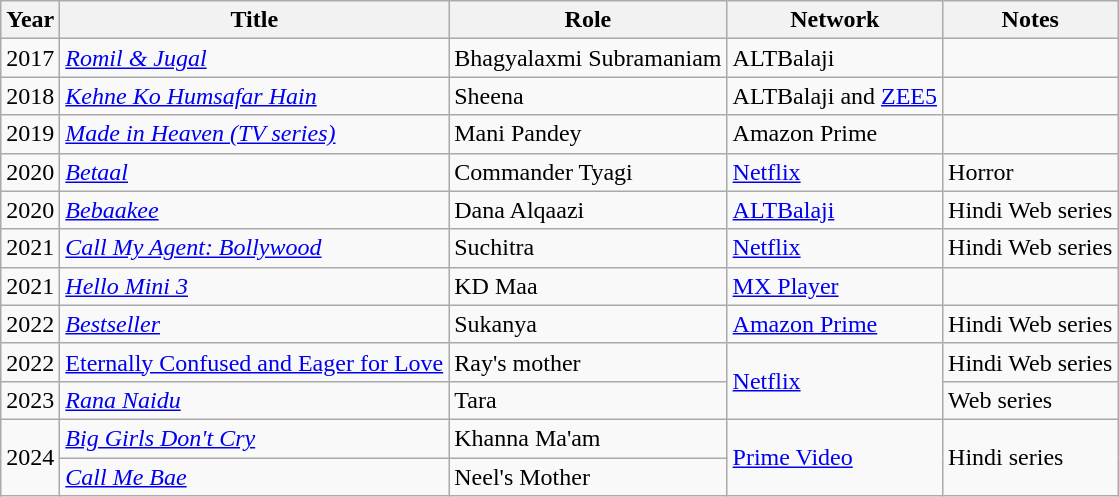<table class="wikitable">
<tr>
<th>Year</th>
<th>Title</th>
<th>Role</th>
<th>Network</th>
<th>Notes</th>
</tr>
<tr>
<td>2017</td>
<td><em><a href='#'>Romil & Jugal</a></em></td>
<td>Bhagyalaxmi Subramaniam</td>
<td>ALTBalaji</td>
<td></td>
</tr>
<tr>
<td>2018</td>
<td><em><a href='#'>Kehne Ko Humsafar Hain</a></em></td>
<td>Sheena</td>
<td>ALTBalaji and <a href='#'>ZEE5</a></td>
<td></td>
</tr>
<tr>
<td>2019</td>
<td><em><a href='#'>Made in Heaven (TV series)</a></em></td>
<td>Mani Pandey</td>
<td>Amazon Prime</td>
<td></td>
</tr>
<tr>
<td>2020</td>
<td><em><a href='#'>Betaal</a></em></td>
<td>Commander Tyagi</td>
<td><a href='#'>Netflix</a></td>
<td>Horror</td>
</tr>
<tr>
<td>2020</td>
<td><em><a href='#'>Bebaakee</a></em></td>
<td>Dana Alqaazi</td>
<td><a href='#'>ALTBalaji</a></td>
<td>Hindi Web series</td>
</tr>
<tr>
<td>2021</td>
<td><em><a href='#'>Call My Agent: Bollywood</a></em></td>
<td>Suchitra</td>
<td><a href='#'>Netflix</a></td>
<td>Hindi Web series</td>
</tr>
<tr>
<td>2021</td>
<td><a href='#'><em>Hello Mini 3</em></a></td>
<td>KD Maa</td>
<td><a href='#'>MX Player</a></td>
<td></td>
</tr>
<tr>
<td>2022</td>
<td><em><a href='#'>Bestseller</a></em></td>
<td>Sukanya</td>
<td><a href='#'>Amazon Prime</a></td>
<td>Hindi Web series</td>
</tr>
<tr>
<td>2022</td>
<td><a href='#'>Eternally Confused and Eager for Love</a></td>
<td>Ray's mother</td>
<td rowspan="2"><a href='#'>Netflix</a></td>
<td>Hindi Web series</td>
</tr>
<tr>
<td>2023</td>
<td><em><a href='#'>Rana Naidu</a></em></td>
<td>Tara</td>
<td>Web series</td>
</tr>
<tr>
<td rowspan="2">2024</td>
<td><em><a href='#'>Big Girls Don't Cry</a></em></td>
<td>Khanna Ma'am</td>
<td rowspan="2"><a href='#'>Prime Video</a></td>
<td rowspan="2">Hindi series</td>
</tr>
<tr>
<td><em><a href='#'>Call Me Bae</a></em></td>
<td>Neel's Mother</td>
</tr>
</table>
